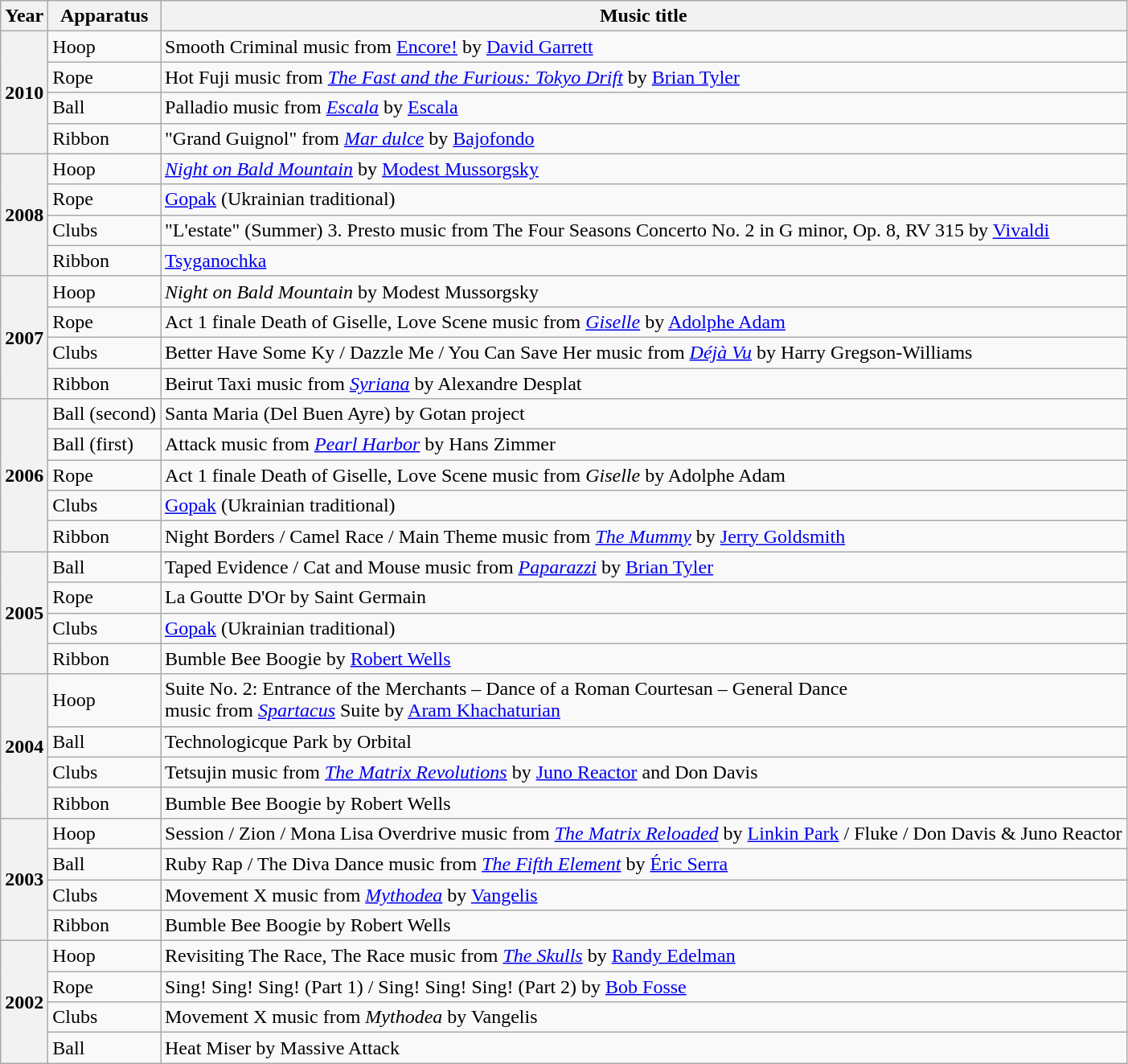<table class="wikitable plainrowheaders">
<tr>
<th scope=col>Year</th>
<th scope=col>Apparatus</th>
<th scope=col>Music title </th>
</tr>
<tr>
<th scope=row rowspan=4>2010</th>
<td>Hoop</td>
<td>Smooth Criminal music from <a href='#'>Encore!</a> by <a href='#'>David Garrett</a></td>
</tr>
<tr>
<td>Rope</td>
<td>Hot Fuji music from <em><a href='#'>The Fast and the Furious: Tokyo Drift</a></em> by <a href='#'>Brian Tyler</a></td>
</tr>
<tr>
<td>Ball</td>
<td>Palladio music from <em><a href='#'>Escala</a></em> by <a href='#'>Escala</a></td>
</tr>
<tr>
<td>Ribbon</td>
<td>"Grand Guignol" from <em><a href='#'>Mar dulce</a></em> by <a href='#'>Bajofondo</a></td>
</tr>
<tr>
<th scope=row rowspan=4>2008</th>
<td>Hoop</td>
<td><em><a href='#'>Night on Bald Mountain</a></em> by <a href='#'>Modest Mussorgsky</a></td>
</tr>
<tr>
<td>Rope</td>
<td><a href='#'>Gopak</a> (Ukrainian traditional)</td>
</tr>
<tr>
<td>Clubs</td>
<td>"L'estate" (Summer) 3. Presto music from The Four Seasons Concerto No. 2 in G minor, Op. 8, RV 315 by <a href='#'>Vivaldi</a></td>
</tr>
<tr>
<td>Ribbon</td>
<td><a href='#'>Tsyganochka</a></td>
</tr>
<tr>
<th scope=row rowspan=4>2007</th>
<td>Hoop</td>
<td><em>Night on Bald Mountain</em> by Modest Mussorgsky</td>
</tr>
<tr>
<td>Rope</td>
<td>Act 1 finale Death of Giselle, Love Scene music from <em><a href='#'>Giselle</a></em> by <a href='#'>Adolphe Adam</a></td>
</tr>
<tr>
<td>Clubs</td>
<td>Better Have Some Ky / Dazzle Me / You Can Save Her music from <em><a href='#'>Déjà Vu</a></em> by Harry Gregson-Williams</td>
</tr>
<tr>
<td>Ribbon</td>
<td>Beirut Taxi music from <em><a href='#'>Syriana</a></em> by Alexandre Desplat</td>
</tr>
<tr>
<th scope=row rowspan=5>2006</th>
<td>Ball (second)</td>
<td>Santa Maria (Del Buen Ayre) by Gotan project</td>
</tr>
<tr>
<td>Ball (first)</td>
<td>Attack music from <em><a href='#'>Pearl Harbor</a></em> by Hans Zimmer</td>
</tr>
<tr>
<td>Rope</td>
<td>Act 1 finale Death of Giselle, Love Scene music from <em>Giselle</em> by Adolphe Adam</td>
</tr>
<tr>
<td>Clubs</td>
<td><a href='#'>Gopak</a> (Ukrainian traditional)</td>
</tr>
<tr>
<td>Ribbon</td>
<td>Night Borders / Camel Race / Main Theme music from <em><a href='#'>The Mummy</a></em> by <a href='#'>Jerry Goldsmith</a></td>
</tr>
<tr>
<th scope=row rowspan=4>2005</th>
<td>Ball</td>
<td>Taped Evidence / Cat and Mouse music from <em><a href='#'>Paparazzi</a></em> by <a href='#'>Brian Tyler</a></td>
</tr>
<tr>
<td>Rope</td>
<td>La Goutte D'Or by Saint Germain</td>
</tr>
<tr>
<td>Clubs</td>
<td><a href='#'>Gopak</a> (Ukrainian traditional)</td>
</tr>
<tr>
<td>Ribbon</td>
<td>Bumble Bee Boogie by <a href='#'>Robert Wells</a></td>
</tr>
<tr>
<th scope=row rowspan=4>2004</th>
<td>Hoop</td>
<td>Suite No. 2: Entrance of the Merchants – Dance of a Roman Courtesan – General Dance  <br>music from <em><a href='#'>Spartacus</a></em> Suite by <a href='#'>Aram Khachaturian</a></td>
</tr>
<tr>
<td>Ball</td>
<td>Technologicque Park by Orbital</td>
</tr>
<tr>
<td>Clubs</td>
<td>Tetsujin music from <em><a href='#'>The Matrix Revolutions</a></em> by <a href='#'>Juno Reactor</a> and Don Davis</td>
</tr>
<tr>
<td>Ribbon</td>
<td>Bumble Bee Boogie by Robert Wells</td>
</tr>
<tr>
<th scope=row rowspan=4>2003</th>
<td>Hoop</td>
<td>Session / Zion / Mona Lisa Overdrive music from <em><a href='#'>The Matrix Reloaded</a></em> by <a href='#'>Linkin Park</a> / Fluke / Don Davis & Juno Reactor</td>
</tr>
<tr>
<td>Ball</td>
<td>Ruby Rap / The Diva Dance music from <em><a href='#'>The Fifth Element</a></em> by <a href='#'>Éric Serra</a></td>
</tr>
<tr>
<td>Clubs</td>
<td>Movement X music from <em><a href='#'>Mythodea</a></em> by <a href='#'>Vangelis</a></td>
</tr>
<tr>
<td>Ribbon</td>
<td>Bumble Bee Boogie by Robert Wells</td>
</tr>
<tr>
<th scope=row rowspan=4>2002</th>
<td>Hoop</td>
<td>Revisiting The Race, The Race music from <em><a href='#'>The Skulls</a></em> by <a href='#'>Randy Edelman</a></td>
</tr>
<tr>
<td>Rope</td>
<td>Sing! Sing! Sing! (Part 1) / Sing! Sing! Sing! (Part 2) by <a href='#'>Bob Fosse</a></td>
</tr>
<tr>
<td>Clubs</td>
<td>Movement X music from <em>Mythodea</em> by Vangelis</td>
</tr>
<tr>
<td>Ball</td>
<td>Heat Miser by Massive Attack</td>
</tr>
</table>
